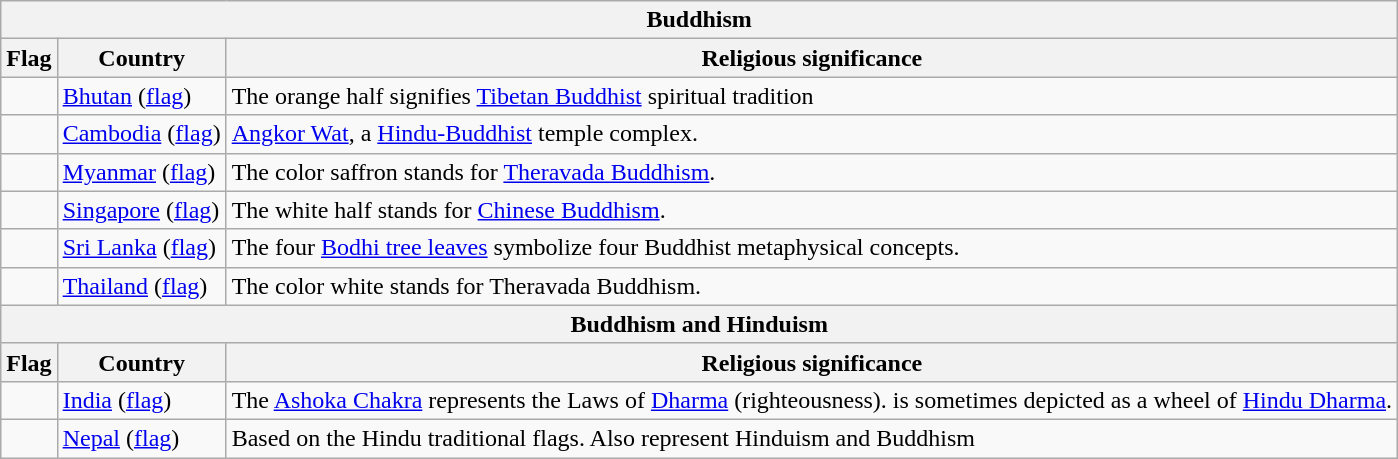<table class="wikitable">
<tr>
<th colspan="3" style="text-align: center">Buddhism</th>
</tr>
<tr>
<th><strong>Flag</strong></th>
<th><strong>Country</strong></th>
<th><strong>Religious significance</strong></th>
</tr>
<tr>
<td></td>
<td><a href='#'>Bhutan</a> (<a href='#'>flag</a>)</td>
<td>The orange half signifies <a href='#'>Tibetan Buddhist</a> spiritual tradition</td>
</tr>
<tr>
<td></td>
<td><a href='#'>Cambodia</a> (<a href='#'>flag</a>)</td>
<td><a href='#'>Angkor Wat</a>, a <a href='#'>Hindu-Buddhist</a> temple complex.</td>
</tr>
<tr>
<td></td>
<td><a href='#'>Myanmar</a> (<a href='#'>flag</a>)</td>
<td>The color saffron stands for <a href='#'>Theravada Buddhism</a>.</td>
</tr>
<tr>
<td></td>
<td><a href='#'>Singapore</a> (<a href='#'>flag</a>)</td>
<td>The white half stands for <a href='#'>Chinese Buddhism</a>.</td>
</tr>
<tr>
<td></td>
<td><a href='#'>Sri Lanka</a> (<a href='#'>flag</a>)</td>
<td>The four <a href='#'>Bodhi tree leaves</a> symbolize four Buddhist metaphysical concepts.</td>
</tr>
<tr>
<td></td>
<td><a href='#'>Thailand</a> (<a href='#'>flag</a>)</td>
<td>The color white stands for Theravada Buddhism.</td>
</tr>
<tr>
<th colspan="3" style="text-align: center">Buddhism and Hinduism</th>
</tr>
<tr>
<th><strong>Flag</strong></th>
<th><strong>Country</strong></th>
<th><strong>Religious significance</strong></th>
</tr>
<tr>
<td></td>
<td><a href='#'>India</a> (<a href='#'>flag</a>)</td>
<td>The <a href='#'>Ashoka Chakra</a> represents the Laws of <a href='#'>Dharma</a> (righteousness). is sometimes depicted as a wheel of <a href='#'>Hindu Dharma</a>.</td>
</tr>
<tr>
<td></td>
<td><a href='#'>Nepal</a> (<a href='#'>flag</a>)</td>
<td>Based on the Hindu traditional flags. Also represent Hinduism and Buddhism</td>
</tr>
</table>
